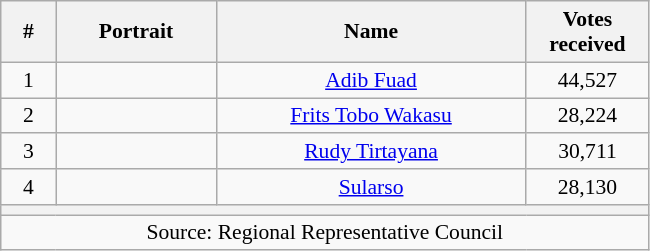<table class="wikitable sortable" style="text-align:center; font-size: 0.9em;">
<tr>
<th width="30">#</th>
<th width="100">Portrait</th>
<th width="200">Name</th>
<th width="75">Votes received</th>
</tr>
<tr>
<td>1</td>
<td></td>
<td><a href='#'>Adib Fuad</a></td>
<td>44,527</td>
</tr>
<tr>
<td>2</td>
<td></td>
<td><a href='#'>Frits Tobo Wakasu</a></td>
<td>28,224</td>
</tr>
<tr>
<td>3</td>
<td></td>
<td><a href='#'>Rudy Tirtayana</a></td>
<td>30,711</td>
</tr>
<tr>
<td>4</td>
<td></td>
<td><a href='#'>Sularso</a></td>
<td>28,130</td>
</tr>
<tr>
<th colspan="8"></th>
</tr>
<tr>
<td colspan="8">Source: Regional Representative Council</td>
</tr>
</table>
